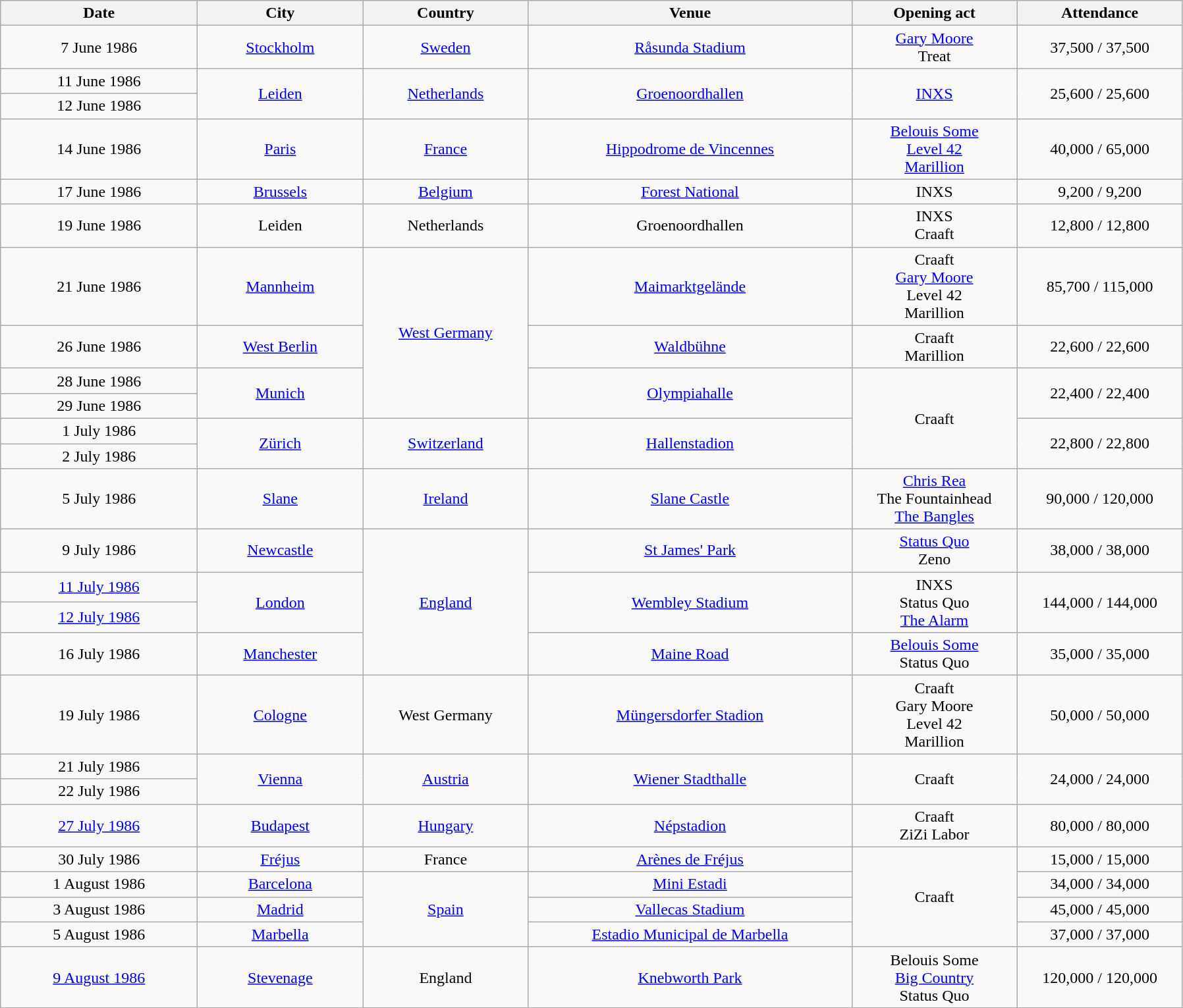<table class="wikitable" style="text-align:center;">
<tr>
<th scope="col" style="width:12em;">Date</th>
<th scope="col" style="width:10em;">City</th>
<th scope="col" style="width:10em;">Country</th>
<th scope="col" style="width:20em;">Venue</th>
<th scope="col" style="width:10em;">Opening act</th>
<th scope="col" style="width:10em;">Attendance</th>
</tr>
<tr>
<td>7 June 1986</td>
<td><a href='#'>Stockholm</a></td>
<td><a href='#'>Sweden</a></td>
<td><a href='#'>Råsunda Stadium</a></td>
<td><a href='#'>Gary Moore</a><br>Treat</td>
<td>37,500 / 37,500</td>
</tr>
<tr>
<td>11 June 1986</td>
<td rowspan="2"><a href='#'>Leiden</a></td>
<td rowspan="2"><a href='#'>Netherlands</a></td>
<td rowspan="2"><a href='#'>Groenoordhallen</a></td>
<td rowspan="2"><a href='#'>INXS</a></td>
<td rowspan="2">25,600 / 25,600</td>
</tr>
<tr>
<td>12 June 1986</td>
</tr>
<tr>
<td>14 June 1986</td>
<td><a href='#'>Paris</a></td>
<td><a href='#'>France</a></td>
<td><a href='#'>Hippodrome de Vincennes</a></td>
<td><a href='#'>Belouis Some</a><br><a href='#'>Level 42</a><br><a href='#'>Marillion</a></td>
<td>40,000 / 65,000</td>
</tr>
<tr>
<td>17 June 1986</td>
<td><a href='#'>Brussels</a></td>
<td><a href='#'>Belgium</a></td>
<td><a href='#'>Forest National</a></td>
<td>INXS</td>
<td>9,200 / 9,200</td>
</tr>
<tr>
<td>19 June 1986</td>
<td>Leiden</td>
<td>Netherlands</td>
<td>Groenoordhallen</td>
<td>INXS<br>Craaft</td>
<td>12,800 / 12,800</td>
</tr>
<tr>
<td>21 June 1986</td>
<td><a href='#'>Mannheim</a></td>
<td rowspan="4"><a href='#'>West Germany</a></td>
<td><a href='#'>Maimarktgelände</a></td>
<td>Craaft<br><a href='#'>Gary Moore</a><br>Level 42<br>Marillion</td>
<td>85,700 / 115,000</td>
</tr>
<tr>
<td>26 June 1986</td>
<td><a href='#'>West Berlin</a></td>
<td><a href='#'>Waldbühne</a></td>
<td>Craaft<br>Marillion</td>
<td>22,600 / 22,600</td>
</tr>
<tr>
<td>28 June 1986</td>
<td rowspan="2"><a href='#'>Munich</a></td>
<td rowspan="2"><a href='#'>Olympiahalle</a></td>
<td rowspan="4">Craaft</td>
<td rowspan="2">22,400 / 22,400</td>
</tr>
<tr>
<td>29 June 1986</td>
</tr>
<tr>
<td>1 July 1986</td>
<td rowspan="2"><a href='#'>Zürich</a></td>
<td rowspan="2"><a href='#'>Switzerland</a></td>
<td rowspan="2"><a href='#'>Hallenstadion</a></td>
<td rowspan="2">22,800 / 22,800</td>
</tr>
<tr>
<td>2 July 1986</td>
</tr>
<tr>
<td>5 July 1986</td>
<td><a href='#'>Slane</a></td>
<td><a href='#'>Ireland</a></td>
<td><a href='#'>Slane Castle</a></td>
<td><a href='#'>Chris Rea</a><br>The Fountainhead<br><a href='#'>The Bangles</a></td>
<td>90,000 / 120,000</td>
</tr>
<tr>
<td>9 July 1986</td>
<td><a href='#'>Newcastle</a></td>
<td rowspan="4"><a href='#'>England</a></td>
<td><a href='#'>St James' Park</a></td>
<td><a href='#'>Status Quo</a><br>Zeno</td>
<td>38,000 / 38,000</td>
</tr>
<tr>
<td><a href='#'>11 July 1986</a></td>
<td rowspan="2"><a href='#'>London</a></td>
<td rowspan="2"><a href='#'>Wembley Stadium</a></td>
<td rowspan="2">INXS<br>Status Quo<br><a href='#'>The Alarm</a></td>
<td rowspan="2">144,000 / 144,000</td>
</tr>
<tr>
<td><a href='#'>12 July 1986</a></td>
</tr>
<tr>
<td>16 July 1986</td>
<td><a href='#'>Manchester</a></td>
<td><a href='#'>Maine Road</a></td>
<td><a href='#'>Belouis Some</a><br>Status Quo</td>
<td>35,000 / 35,000</td>
</tr>
<tr>
<td>19 July 1986</td>
<td><a href='#'>Cologne</a></td>
<td>West Germany</td>
<td><a href='#'>Müngersdorfer Stadion</a></td>
<td>Craaft<br>Gary Moore<br>Level 42<br>Marillion</td>
<td>50,000 / 50,000</td>
</tr>
<tr>
<td>21 July 1986</td>
<td rowspan="2"><a href='#'>Vienna</a></td>
<td rowspan="2"><a href='#'>Austria</a></td>
<td rowspan="2"><a href='#'>Wiener Stadthalle</a></td>
<td rowspan="2">Craaft</td>
<td rowspan="2">24,000 / 24,000</td>
</tr>
<tr>
<td>22 July 1986</td>
</tr>
<tr>
<td><a href='#'>27 July 1986</a></td>
<td><a href='#'>Budapest</a></td>
<td><a href='#'>Hungary</a></td>
<td><a href='#'>Népstadion</a></td>
<td>Craaft<br>ZiZi Labor</td>
<td>80,000 / 80,000</td>
</tr>
<tr>
<td>30 July 1986</td>
<td><a href='#'>Fréjus</a></td>
<td>France</td>
<td><a href='#'>Arènes de Fréjus</a></td>
<td rowspan="4">Craaft</td>
<td>15,000 / 15,000</td>
</tr>
<tr>
<td>1 August 1986</td>
<td><a href='#'>Barcelona</a></td>
<td rowspan="3"><a href='#'>Spain</a></td>
<td><a href='#'>Mini Estadi</a></td>
<td>34,000 / 34,000</td>
</tr>
<tr>
<td>3 August 1986</td>
<td><a href='#'>Madrid</a></td>
<td><a href='#'>Vallecas Stadium</a></td>
<td>45,000 / 45,000</td>
</tr>
<tr>
<td>5 August 1986</td>
<td><a href='#'>Marbella</a></td>
<td><a href='#'>Estadio Municipal de Marbella</a></td>
<td>37,000 / 37,000</td>
</tr>
<tr>
<td><a href='#'>9 August 1986</a></td>
<td><a href='#'>Stevenage</a></td>
<td>England</td>
<td><a href='#'>Knebworth Park</a></td>
<td>Belouis Some<br><a href='#'>Big Country</a><br>Status Quo</td>
<td>120,000 / 120,000</td>
</tr>
<tr>
</tr>
</table>
